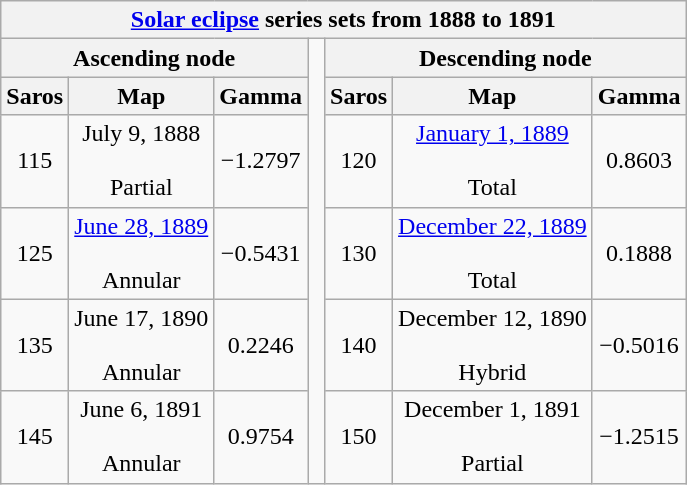<table class="wikitable mw-collapsible mw-collapsed">
<tr>
<th class="nowrap" colspan="7"><a href='#'>Solar eclipse</a> series sets from 1888 to 1891</th>
</tr>
<tr>
<th scope="col" colspan="3">Ascending node</th>
<td rowspan="6"> </td>
<th scope="col" colspan="3">Descending node</th>
</tr>
<tr style="text-align: center;">
<th scope="col">Saros</th>
<th scope="col">Map</th>
<th scope="col">Gamma</th>
<th scope="col">Saros</th>
<th scope="col">Map</th>
<th scope="col">Gamma</th>
</tr>
<tr style="text-align: center;">
<td>115</td>
<td>July 9, 1888<br><br>Partial</td>
<td>−1.2797</td>
<td>120</td>
<td><a href='#'>January 1, 1889</a><br><br>Total</td>
<td>0.8603</td>
</tr>
<tr style="text-align: center;">
<td>125</td>
<td><a href='#'>June 28, 1889</a><br><br>Annular</td>
<td>−0.5431</td>
<td>130</td>
<td><a href='#'>December 22, 1889</a><br><br>Total</td>
<td>0.1888</td>
</tr>
<tr style="text-align: center;">
<td>135</td>
<td>June 17, 1890<br><br>Annular</td>
<td>0.2246</td>
<td>140</td>
<td>December 12, 1890<br><br>Hybrid</td>
<td>−0.5016</td>
</tr>
<tr style="text-align: center;">
<td>145</td>
<td>June 6, 1891<br><br>Annular</td>
<td>0.9754</td>
<td>150</td>
<td>December 1, 1891<br><br>Partial</td>
<td>−1.2515</td>
</tr>
</table>
